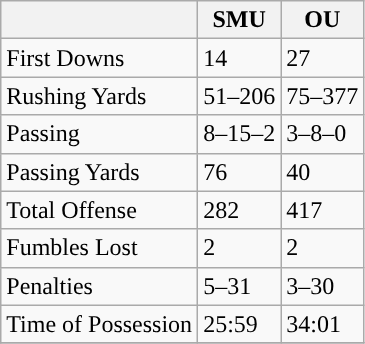<table class="wikitable">
<tr>
<th></th>
<th>SMU</th>
<th>OU</th>
</tr>
<tr>
<td>First Downs</td>
<td>14</td>
<td>27</td>
</tr>
<tr>
<td>Rushing Yards</td>
<td>51–206</td>
<td>75–377</td>
</tr>
<tr>
<td>Passing</td>
<td>8–15–2</td>
<td>3–8–0</td>
</tr>
<tr>
<td>Passing Yards</td>
<td>76</td>
<td>40</td>
</tr>
<tr>
<td>Total Offense</td>
<td>282</td>
<td>417</td>
</tr>
<tr>
<td>Fumbles Lost</td>
<td>2</td>
<td>2</td>
</tr>
<tr>
<td>Penalties</td>
<td>5–31</td>
<td>3–30</td>
</tr>
<tr>
<td>Time of Possession</td>
<td>25:59</td>
<td>34:01</td>
</tr>
<tr>
</tr>
</table>
